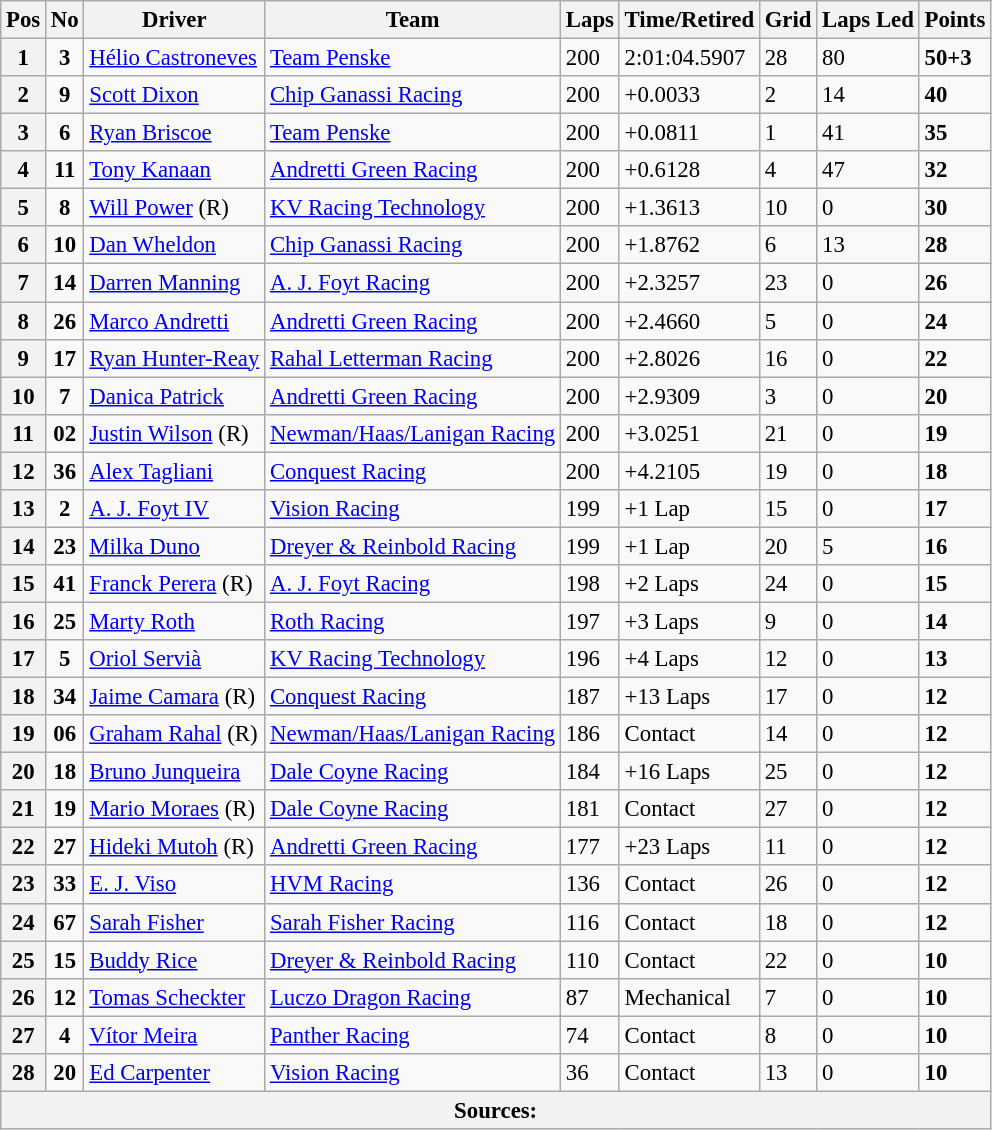<table class="wikitable" style="font-size:95%;">
<tr>
<th>Pos</th>
<th>No</th>
<th>Driver</th>
<th>Team</th>
<th>Laps</th>
<th>Time/Retired</th>
<th>Grid</th>
<th>Laps Led</th>
<th>Points</th>
</tr>
<tr>
<th>1</th>
<td style="text-align:center"><strong>3</strong></td>
<td> <a href='#'>Hélio Castroneves</a></td>
<td><a href='#'>Team Penske</a></td>
<td>200</td>
<td>2:01:04.5907</td>
<td>28</td>
<td>80</td>
<td><strong>50+3</strong></td>
</tr>
<tr>
<th>2</th>
<td style="text-align:center"><strong>9</strong></td>
<td> <a href='#'>Scott Dixon</a></td>
<td><a href='#'>Chip Ganassi Racing</a></td>
<td>200</td>
<td>+0.0033</td>
<td>2</td>
<td>14</td>
<td><strong>40</strong></td>
</tr>
<tr>
<th>3</th>
<td style="text-align:center"><strong>6</strong></td>
<td> <a href='#'>Ryan Briscoe</a></td>
<td><a href='#'>Team Penske</a></td>
<td>200</td>
<td>+0.0811</td>
<td>1</td>
<td>41</td>
<td><strong>35</strong></td>
</tr>
<tr>
<th>4</th>
<td style="text-align:center"><strong>11</strong></td>
<td> <a href='#'>Tony Kanaan</a></td>
<td><a href='#'>Andretti Green Racing</a></td>
<td>200</td>
<td>+0.6128</td>
<td>4</td>
<td>47</td>
<td><strong>32</strong></td>
</tr>
<tr>
<th>5</th>
<td style="text-align:center"><strong>8</strong></td>
<td> <a href='#'>Will Power</a> (R)</td>
<td><a href='#'>KV Racing Technology</a></td>
<td>200</td>
<td>+1.3613</td>
<td>10</td>
<td>0</td>
<td><strong>30</strong></td>
</tr>
<tr>
<th>6</th>
<td style="text-align:center"><strong>10</strong></td>
<td> <a href='#'>Dan Wheldon</a></td>
<td><a href='#'>Chip Ganassi Racing</a></td>
<td>200</td>
<td>+1.8762</td>
<td>6</td>
<td>13</td>
<td><strong>28</strong></td>
</tr>
<tr>
<th>7</th>
<td style="text-align:center"><strong>14</strong></td>
<td> <a href='#'>Darren Manning</a></td>
<td><a href='#'>A. J. Foyt Racing</a></td>
<td>200</td>
<td>+2.3257</td>
<td>23</td>
<td>0</td>
<td><strong>26</strong></td>
</tr>
<tr>
<th>8</th>
<td style="text-align:center"><strong>26</strong></td>
<td> <a href='#'>Marco Andretti</a></td>
<td><a href='#'>Andretti Green Racing</a></td>
<td>200</td>
<td>+2.4660</td>
<td>5</td>
<td>0</td>
<td><strong>24</strong></td>
</tr>
<tr>
<th>9</th>
<td style="text-align:center"><strong>17</strong></td>
<td> <a href='#'>Ryan Hunter-Reay</a></td>
<td><a href='#'>Rahal Letterman Racing</a></td>
<td>200</td>
<td>+2.8026</td>
<td>16</td>
<td>0</td>
<td><strong>22</strong></td>
</tr>
<tr>
<th>10</th>
<td style="text-align:center"><strong>7</strong></td>
<td> <a href='#'>Danica Patrick</a></td>
<td><a href='#'>Andretti Green Racing</a></td>
<td>200</td>
<td>+2.9309</td>
<td>3</td>
<td>0</td>
<td><strong>20</strong></td>
</tr>
<tr>
<th>11</th>
<td style="text-align:center"><strong>02</strong></td>
<td> <a href='#'>Justin Wilson</a> (R)</td>
<td><a href='#'>Newman/Haas/Lanigan Racing</a></td>
<td>200</td>
<td>+3.0251</td>
<td>21</td>
<td>0</td>
<td><strong>19</strong></td>
</tr>
<tr>
<th>12</th>
<td style="text-align:center"><strong>36</strong></td>
<td> <a href='#'>Alex Tagliani</a></td>
<td><a href='#'>Conquest Racing</a></td>
<td>200</td>
<td>+4.2105</td>
<td>19</td>
<td>0</td>
<td><strong>18</strong></td>
</tr>
<tr>
<th>13</th>
<td style="text-align:center"><strong>2</strong></td>
<td> <a href='#'>A. J. Foyt IV</a></td>
<td><a href='#'>Vision Racing</a></td>
<td>199</td>
<td>+1 Lap</td>
<td>15</td>
<td>0</td>
<td><strong>17</strong></td>
</tr>
<tr>
<th>14</th>
<td style="text-align:center"><strong>23</strong></td>
<td> <a href='#'>Milka Duno</a></td>
<td><a href='#'>Dreyer & Reinbold Racing</a></td>
<td>199</td>
<td>+1 Lap</td>
<td>20</td>
<td>5</td>
<td><strong>16</strong></td>
</tr>
<tr>
<th>15</th>
<td style="text-align:center"><strong>41</strong></td>
<td> <a href='#'>Franck Perera</a> (R)</td>
<td><a href='#'>A. J. Foyt Racing</a></td>
<td>198</td>
<td>+2 Laps</td>
<td>24</td>
<td>0</td>
<td><strong>15</strong></td>
</tr>
<tr>
<th>16</th>
<td style="text-align:center"><strong>25</strong></td>
<td> <a href='#'>Marty Roth</a></td>
<td><a href='#'>Roth Racing</a></td>
<td>197</td>
<td>+3 Laps</td>
<td>9</td>
<td>0</td>
<td><strong>14</strong></td>
</tr>
<tr>
<th>17</th>
<td style="text-align:center"><strong>5</strong></td>
<td> <a href='#'>Oriol Servià</a></td>
<td><a href='#'>KV Racing Technology</a></td>
<td>196</td>
<td>+4 Laps</td>
<td>12</td>
<td>0</td>
<td><strong>13</strong></td>
</tr>
<tr>
<th>18</th>
<td style="text-align:center"><strong>34</strong></td>
<td> <a href='#'>Jaime Camara</a> (R)</td>
<td><a href='#'>Conquest Racing</a></td>
<td>187</td>
<td>+13 Laps</td>
<td>17</td>
<td>0</td>
<td><strong>12</strong></td>
</tr>
<tr>
<th>19</th>
<td style="text-align:center"><strong>06</strong></td>
<td> <a href='#'>Graham Rahal</a> (R)</td>
<td><a href='#'>Newman/Haas/Lanigan Racing</a></td>
<td>186</td>
<td>Contact</td>
<td>14</td>
<td>0</td>
<td><strong>12</strong></td>
</tr>
<tr>
<th>20</th>
<td style="text-align:center"><strong>18</strong></td>
<td> <a href='#'>Bruno Junqueira</a></td>
<td><a href='#'>Dale Coyne Racing</a></td>
<td>184</td>
<td>+16 Laps</td>
<td>25</td>
<td>0</td>
<td><strong>12</strong></td>
</tr>
<tr>
<th>21</th>
<td style="text-align:center"><strong>19</strong></td>
<td> <a href='#'>Mario Moraes</a> (R)</td>
<td><a href='#'>Dale Coyne Racing</a></td>
<td>181</td>
<td>Contact</td>
<td>27</td>
<td>0</td>
<td><strong>12</strong></td>
</tr>
<tr>
<th>22</th>
<td style="text-align:center"><strong>27</strong></td>
<td> <a href='#'>Hideki Mutoh</a> (R)</td>
<td><a href='#'>Andretti Green Racing</a></td>
<td>177</td>
<td>+23 Laps</td>
<td>11</td>
<td>0</td>
<td><strong>12</strong></td>
</tr>
<tr>
<th>23</th>
<td style="text-align:center"><strong>33</strong></td>
<td> <a href='#'>E. J. Viso</a></td>
<td><a href='#'>HVM Racing</a></td>
<td>136</td>
<td>Contact</td>
<td>26</td>
<td>0</td>
<td><strong>12</strong></td>
</tr>
<tr>
<th>24</th>
<td style="text-align:center"><strong>67</strong></td>
<td> <a href='#'>Sarah Fisher</a></td>
<td><a href='#'>Sarah Fisher Racing</a></td>
<td>116</td>
<td>Contact</td>
<td>18</td>
<td>0</td>
<td><strong>12</strong></td>
</tr>
<tr>
<th>25</th>
<td style="text-align:center"><strong>15</strong></td>
<td> <a href='#'>Buddy Rice</a></td>
<td><a href='#'>Dreyer & Reinbold Racing</a></td>
<td>110</td>
<td>Contact</td>
<td>22</td>
<td>0</td>
<td><strong>10</strong></td>
</tr>
<tr>
<th>26</th>
<td style="text-align:center"><strong>12</strong></td>
<td> <a href='#'>Tomas Scheckter</a></td>
<td><a href='#'>Luczo Dragon Racing</a></td>
<td>87</td>
<td>Mechanical</td>
<td>7</td>
<td>0</td>
<td><strong>10</strong></td>
</tr>
<tr>
<th>27</th>
<td style="text-align:center"><strong>4</strong></td>
<td> <a href='#'>Vítor Meira</a></td>
<td><a href='#'>Panther Racing</a></td>
<td>74</td>
<td>Contact</td>
<td>8</td>
<td>0</td>
<td><strong>10</strong></td>
</tr>
<tr>
<th>28</th>
<td style="text-align:center"><strong>20</strong></td>
<td> <a href='#'>Ed Carpenter</a></td>
<td><a href='#'>Vision Racing</a></td>
<td>36</td>
<td>Contact</td>
<td>13</td>
<td>0</td>
<td><strong>10</strong></td>
</tr>
<tr>
<th colspan=9><strong>Sources:</strong></th>
</tr>
</table>
